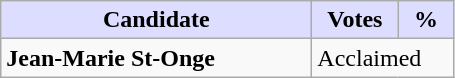<table class="wikitable">
<tr>
<th style="background:#ddf; width:200px;">Candidate</th>
<th style="background:#ddf; width:50px;">Votes</th>
<th style="background:#ddf; width:30px;">%</th>
</tr>
<tr>
<td><strong>Jean-Marie St-Onge</strong></td>
<td colspan="2">Acclaimed</td>
</tr>
</table>
